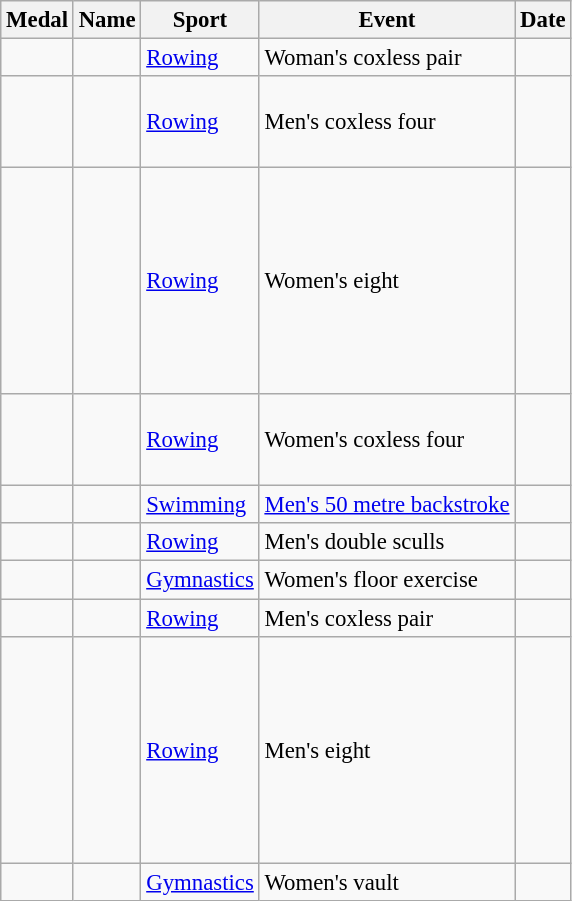<table class="wikitable sortable"  style="font-size:95%">
<tr>
<th>Medal</th>
<th>Name</th>
<th>Sport</th>
<th>Event</th>
<th>Date</th>
</tr>
<tr>
<td></td>
<td><br></td>
<td><a href='#'>Rowing</a></td>
<td>Woman's coxless pair</td>
<td></td>
</tr>
<tr>
<td></td>
<td><br><br><br></td>
<td><a href='#'>Rowing</a></td>
<td>Men's coxless four</td>
<td></td>
</tr>
<tr>
<td></td>
<td><br><br><br><br><br><br><br><br></td>
<td><a href='#'>Rowing</a></td>
<td>Women's eight</td>
<td></td>
</tr>
<tr>
<td></td>
<td><br><br><br></td>
<td><a href='#'>Rowing</a></td>
<td>Women's coxless four</td>
<td></td>
</tr>
<tr>
<td></td>
<td></td>
<td><a href='#'>Swimming</a></td>
<td><a href='#'>Men's 50 metre backstroke</a></td>
<td></td>
</tr>
<tr>
<td></td>
<td><br></td>
<td><a href='#'>Rowing</a></td>
<td>Men's double sculls</td>
<td></td>
</tr>
<tr>
<td></td>
<td></td>
<td><a href='#'>Gymnastics</a></td>
<td>Women's floor exercise</td>
<td></td>
</tr>
<tr>
<td></td>
<td><br></td>
<td><a href='#'>Rowing</a></td>
<td>Men's coxless pair</td>
<td></td>
</tr>
<tr>
<td></td>
<td><br><br><br><br><br><br><br><br></td>
<td><a href='#'>Rowing</a></td>
<td>Men's eight</td>
<td></td>
</tr>
<tr>
<td></td>
<td></td>
<td><a href='#'>Gymnastics</a></td>
<td>Women's vault</td>
<td></td>
</tr>
</table>
